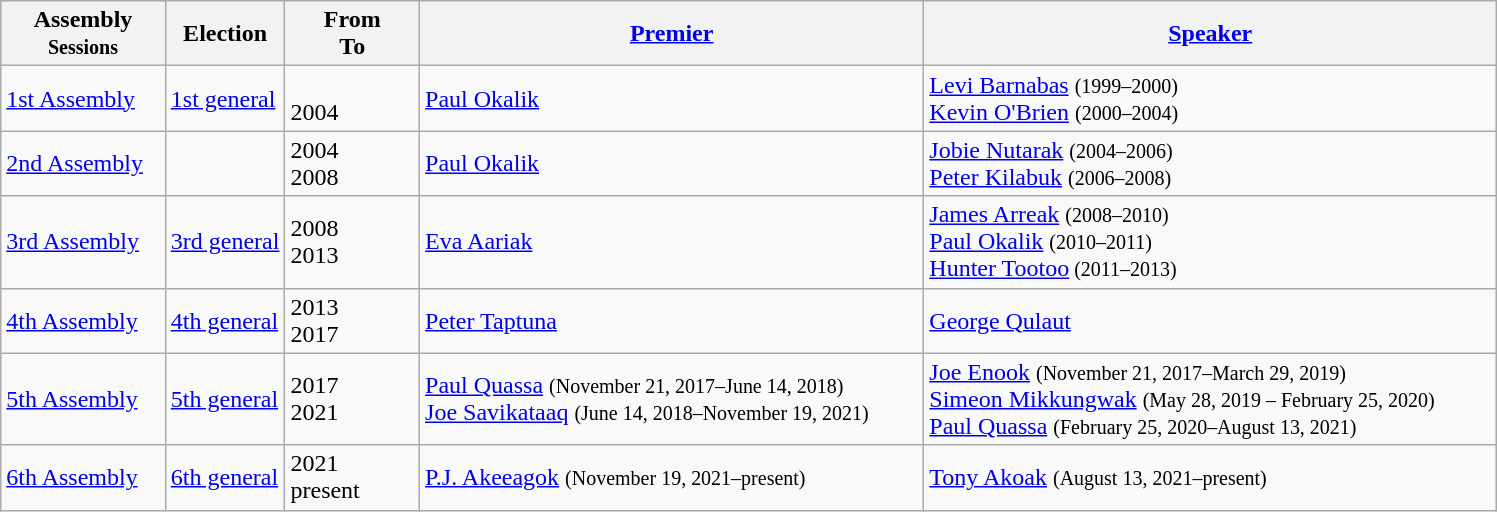<table class="wikitable" style="font-size:100%">
<tr>
<th width=11%>Assembly<br><small>Sessions</small></th>
<th width=8%>Election</th>
<th width=9%>From<br>To</th>
<th><a href='#'>Premier</a></th>
<th><a href='#'>Speaker</a></th>
</tr>
<tr>
<td><a href='#'>1st Assembly</a></td>
<td><a href='#'>1st general</a></td>
<td> <br> 2004</td>
<td><a href='#'>Paul Okalik</a></td>
<td><a href='#'>Levi Barnabas</a> <small>(1999–2000)</small><br><a href='#'>Kevin O'Brien</a> <small>(2000–2004)</small></td>
</tr>
<tr>
<td><a href='#'>2nd Assembly</a></td>
<td></td>
<td>2004 <br> 2008</td>
<td><a href='#'>Paul Okalik</a></td>
<td><a href='#'>Jobie Nutarak</a> <small>(2004–2006)</small><br><a href='#'>Peter Kilabuk</a> <small>(2006–2008)</small></td>
</tr>
<tr>
<td><a href='#'>3rd Assembly</a></td>
<td><a href='#'>3rd general</a></td>
<td>2008 <br> 2013</td>
<td><a href='#'>Eva Aariak</a></td>
<td><a href='#'>James Arreak</a> <small>(2008–2010)</small><br><a href='#'>Paul Okalik</a> <small>(2010–2011)</small><br><a href='#'>Hunter Tootoo</a><small> (2011–2013)</small></td>
</tr>
<tr>
<td><a href='#'>4th Assembly</a></td>
<td><a href='#'>4th general</a></td>
<td>2013 <br> 2017</td>
<td><a href='#'>Peter Taptuna</a></td>
<td><a href='#'>George Qulaut</a></td>
</tr>
<tr>
<td><a href='#'>5th Assembly</a></td>
<td><a href='#'>5th general</a></td>
<td>2017 <br>2021</td>
<td><a href='#'>Paul Quassa</a> <small>(November 21, 2017–June 14, 2018)</small><br><a href='#'>Joe Savikataaq</a> <small>(June 14, 2018–November 19, 2021)</small><br></td>
<td><a href='#'>Joe Enook</a> <small>(November 21, 2017–March 29, 2019)</small><br><a href='#'>Simeon Mikkungwak</a> <small>(May 28, 2019 – February 25, 2020)</small><br><a href='#'>Paul Quassa</a> <small>(February 25, 2020–August 13, 2021)</small></td>
</tr>
<tr>
<td><a href='#'>6th Assembly</a></td>
<td><a href='#'>6th general</a></td>
<td>2021<br>present</td>
<td><a href='#'>P.J. Akeeagok</a> <small>(November 19, 2021–present)</small></td>
<td><a href='#'>Tony Akoak</a> <small>(August 13, 2021–present)</small></td>
</tr>
</table>
